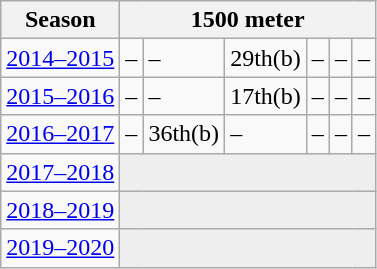<table class="wikitable" style="display: inline-table;">
<tr>
<th>Season</th>
<th colspan="12">1500 meter</th>
</tr>
<tr>
<td><a href='#'>2014–2015</a></td>
<td>–</td>
<td>–</td>
<td>29th(b)</td>
<td>–</td>
<td>–</td>
<td>–</td>
</tr>
<tr>
<td><a href='#'>2015–2016</a></td>
<td>–</td>
<td>–</td>
<td>17th(b)</td>
<td>–</td>
<td>–</td>
<td>–</td>
</tr>
<tr>
<td><a href='#'>2016–2017</a></td>
<td>–</td>
<td>36th(b)</td>
<td>–</td>
<td>–</td>
<td>–</td>
<td>–</td>
</tr>
<tr>
<td><a href='#'>2017–2018</a></td>
<td colspan="12" bgcolor=#EEEEEE></td>
</tr>
<tr>
<td><a href='#'>2018–2019</a></td>
<td colspan="12" bgcolor=#EEEEEE></td>
</tr>
<tr>
<td><a href='#'>2019–2020</a></td>
<td colspan="12" bgcolor=#EEEEEE></td>
</tr>
</table>
